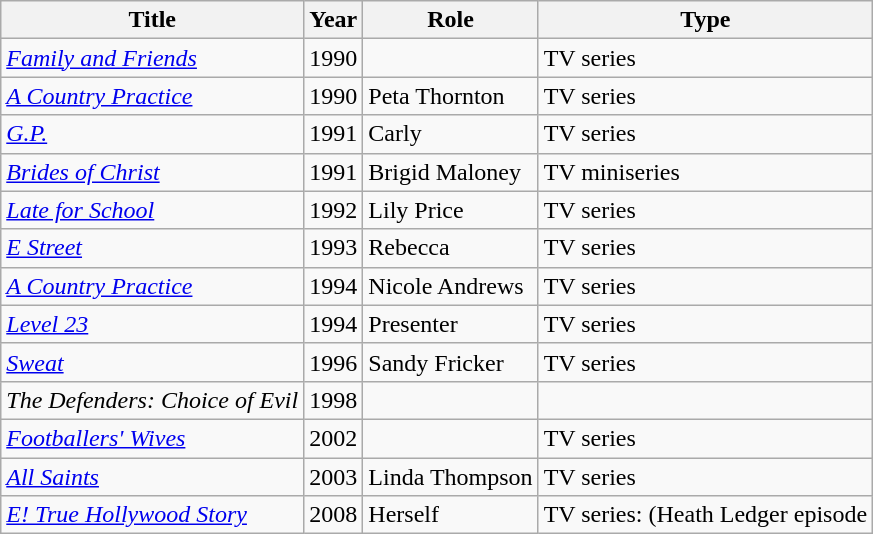<table class="wikitable">
<tr>
<th>Title</th>
<th>Year</th>
<th>Role</th>
<th>Type</th>
</tr>
<tr>
<td><em><a href='#'>Family and Friends</a></em></td>
<td>1990</td>
<td></td>
<td>TV series</td>
</tr>
<tr>
<td><em><a href='#'>A Country Practice</a></em></td>
<td>1990</td>
<td>Peta Thornton</td>
<td>TV series</td>
</tr>
<tr>
<td><em><a href='#'>G.P.</a></em></td>
<td>1991</td>
<td>Carly</td>
<td>TV series</td>
</tr>
<tr>
<td><em><a href='#'>Brides of Christ</a></em></td>
<td>1991</td>
<td>Brigid Maloney</td>
<td>TV miniseries</td>
</tr>
<tr>
<td><em><a href='#'>Late for School</a></em></td>
<td>1992</td>
<td>Lily Price</td>
<td>TV series</td>
</tr>
<tr>
<td><em><a href='#'>E Street</a></em></td>
<td>1993</td>
<td>Rebecca</td>
<td>TV series</td>
</tr>
<tr>
<td><em><a href='#'>A Country Practice</a></em></td>
<td>1994</td>
<td>Nicole Andrews</td>
<td>TV series</td>
</tr>
<tr>
<td><em><a href='#'>Level 23</a> </em></td>
<td>1994</td>
<td>Presenter</td>
<td>TV series</td>
</tr>
<tr>
<td><em><a href='#'>Sweat</a></em></td>
<td>1996</td>
<td>Sandy Fricker</td>
<td>TV series</td>
</tr>
<tr>
<td><em>The Defenders: Choice of Evil</em></td>
<td>1998</td>
<td></td>
<td></td>
</tr>
<tr>
<td><em><a href='#'>Footballers' Wives</a></em></td>
<td>2002</td>
<td></td>
<td>TV series</td>
</tr>
<tr>
<td><em><a href='#'>All Saints</a></em></td>
<td>2003</td>
<td>Linda Thompson</td>
<td>TV series</td>
</tr>
<tr>
<td><em><a href='#'>E! True Hollywood Story</a></em></td>
<td>2008</td>
<td>Herself</td>
<td>TV series: (Heath Ledger episode</td>
</tr>
</table>
